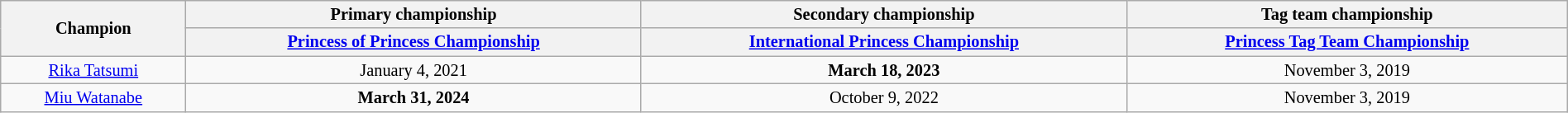<table class="wikitable" style="font-size:85%; text-align:center; width:100%;">
<tr>
<th rowspan=2>Champion</th>
<th>Primary championship</th>
<th>Secondary championship</th>
<th>Tag team championship</th>
</tr>
<tr>
<th><a href='#'>Princess of Princess Championship</a></th>
<th><a href='#'>International Princess Championship</a></th>
<th><a href='#'>Princess Tag Team Championship</a></th>
</tr>
<tr>
<td><a href='#'>Rika Tatsumi</a></td>
<td>January 4, 2021</td>
<td><strong>March 18, 2023</strong></td>
<td>November 3, 2019<br></td>
</tr>
<tr>
<td><a href='#'>Miu Watanabe</a></td>
<td><strong>March 31, 2024</strong></td>
<td>October 9, 2022</td>
<td>November 3, 2019<br></td>
</tr>
</table>
